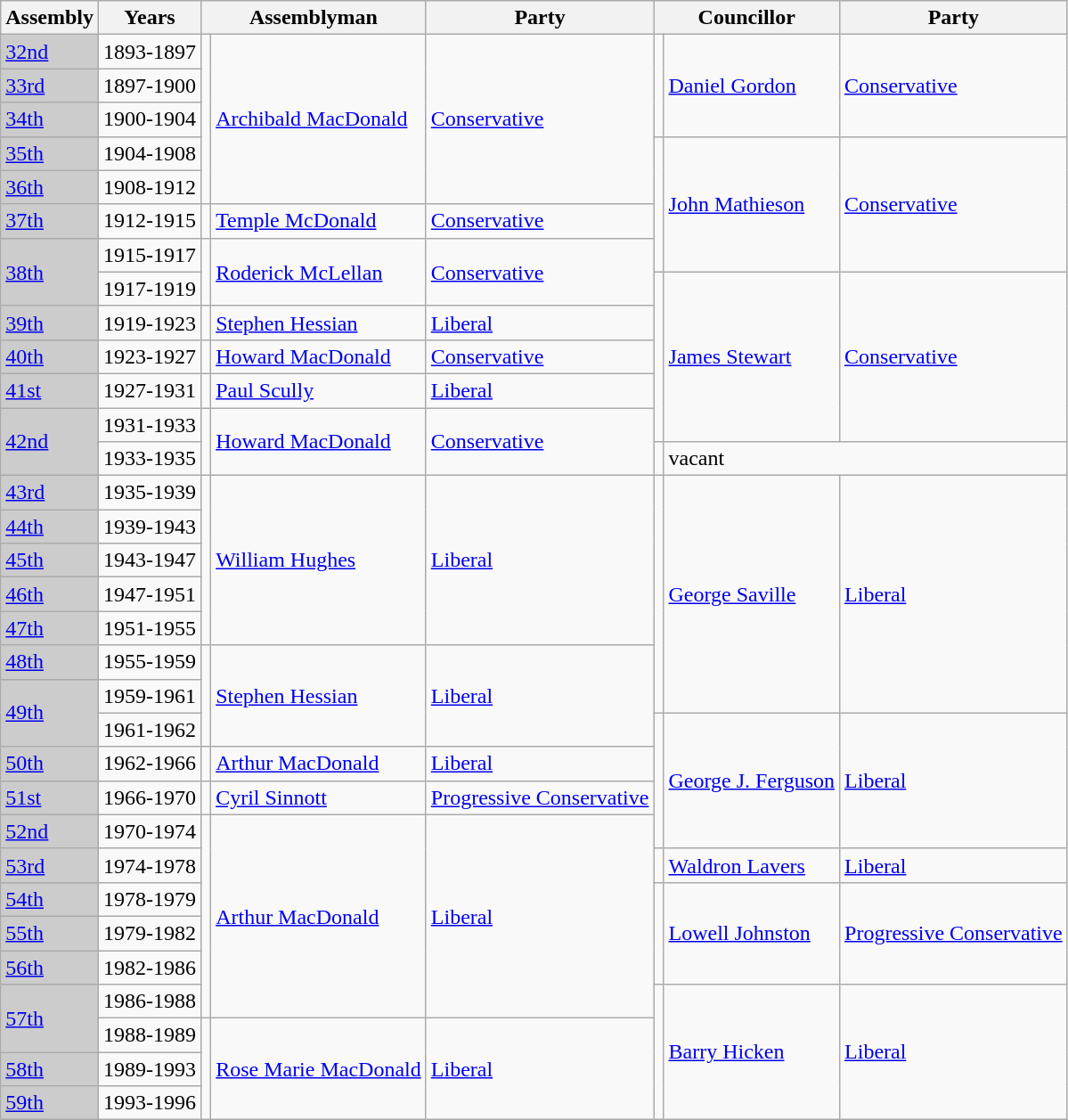<table class="wikitable">
<tr>
<th>Assembly</th>
<th>Years</th>
<th colspan="2">Assemblyman</th>
<th>Party</th>
<th colspan="2">Councillor</th>
<th>Party</th>
</tr>
<tr>
<td bgcolor="CCCCCC"><a href='#'>32nd</a></td>
<td>1893-1897</td>
<td rowspan=5 ></td>
<td rowspan=5><a href='#'>Archibald MacDonald</a></td>
<td rowspan=5><a href='#'>Conservative</a></td>
<td rowspan=3 ></td>
<td rowspan=3><a href='#'>Daniel Gordon</a></td>
<td rowspan=3><a href='#'>Conservative</a></td>
</tr>
<tr>
<td bgcolor="CCCCCC"><a href='#'>33rd</a></td>
<td>1897-1900</td>
</tr>
<tr>
<td bgcolor="CCCCCC"><a href='#'>34th</a></td>
<td>1900-1904</td>
</tr>
<tr>
<td bgcolor="CCCCCC"><a href='#'>35th</a></td>
<td>1904-1908</td>
<td rowspan=4 ></td>
<td rowspan=4><a href='#'>John Mathieson</a></td>
<td rowspan=4><a href='#'>Conservative</a></td>
</tr>
<tr>
<td bgcolor="CCCCCC"><a href='#'>36th</a></td>
<td>1908-1912</td>
</tr>
<tr>
<td bgcolor="CCCCCC"><a href='#'>37th</a></td>
<td>1912-1915</td>
<td></td>
<td><a href='#'>Temple McDonald</a></td>
<td><a href='#'>Conservative</a></td>
</tr>
<tr>
<td bgcolor="CCCCCC" rowspan=2><a href='#'>38th</a></td>
<td>1915-1917</td>
<td rowspan=2 ></td>
<td rowspan=2><a href='#'>Roderick McLellan</a></td>
<td rowspan=2><a href='#'>Conservative</a></td>
</tr>
<tr>
<td>1917-1919</td>
<td rowspan=5 ></td>
<td rowspan=5><a href='#'>James Stewart</a></td>
<td rowspan=5><a href='#'>Conservative</a></td>
</tr>
<tr>
<td bgcolor="CCCCCC"><a href='#'>39th</a></td>
<td>1919-1923</td>
<td></td>
<td><a href='#'>Stephen Hessian</a></td>
<td><a href='#'>Liberal</a></td>
</tr>
<tr>
<td bgcolor="CCCCCC"><a href='#'>40th</a></td>
<td>1923-1927</td>
<td></td>
<td><a href='#'>Howard MacDonald</a></td>
<td><a href='#'>Conservative</a></td>
</tr>
<tr>
<td bgcolor="CCCCCC"><a href='#'>41st</a></td>
<td>1927-1931</td>
<td></td>
<td><a href='#'>Paul Scully</a></td>
<td><a href='#'>Liberal</a></td>
</tr>
<tr>
<td bgcolor="CCCCCC" rowspan=2><a href='#'>42nd</a></td>
<td>1931-1933</td>
<td rowspan=2 ></td>
<td rowspan=2><a href='#'>Howard MacDonald</a></td>
<td rowspan=2><a href='#'>Conservative</a></td>
</tr>
<tr>
<td>1933-1935</td>
<td></td>
<td colspan=2>vacant</td>
</tr>
<tr>
<td bgcolor="CCCCCC"><a href='#'>43rd</a></td>
<td>1935-1939</td>
<td rowspan=5 ></td>
<td rowspan=5><a href='#'>William Hughes</a></td>
<td rowspan=5><a href='#'>Liberal</a></td>
<td rowspan=7 ></td>
<td rowspan=7><a href='#'>George Saville</a></td>
<td rowspan=7><a href='#'>Liberal</a></td>
</tr>
<tr>
<td bgcolor="CCCCCC"><a href='#'>44th</a></td>
<td>1939-1943</td>
</tr>
<tr>
<td bgcolor="CCCCCC"><a href='#'>45th</a></td>
<td>1943-1947</td>
</tr>
<tr>
<td bgcolor="CCCCCC"><a href='#'>46th</a></td>
<td>1947-1951</td>
</tr>
<tr>
<td bgcolor="CCCCCC"><a href='#'>47th</a></td>
<td>1951-1955</td>
</tr>
<tr>
<td bgcolor="CCCCCC"><a href='#'>48th</a></td>
<td>1955-1959</td>
<td rowspan=3 ></td>
<td rowspan=3><a href='#'>Stephen Hessian</a></td>
<td rowspan=3><a href='#'>Liberal</a></td>
</tr>
<tr>
<td bgcolor="CCCCCC" rowspan=2><a href='#'>49th</a></td>
<td>1959-1961</td>
</tr>
<tr>
<td>1961-1962</td>
<td rowspan=4 ></td>
<td rowspan=4><a href='#'>George J. Ferguson</a></td>
<td rowspan=4><a href='#'>Liberal</a></td>
</tr>
<tr>
<td bgcolor="CCCCCC"><a href='#'>50th</a></td>
<td>1962-1966</td>
<td rowspan=1 ></td>
<td rowspan=1><a href='#'>Arthur MacDonald</a></td>
<td rowspan=1><a href='#'>Liberal</a></td>
</tr>
<tr>
<td bgcolor="CCCCCC"><a href='#'>51st</a></td>
<td>1966-1970</td>
<td rowspan=1 ></td>
<td rowspan=1><a href='#'>Cyril Sinnott</a></td>
<td rowspan=1><a href='#'>Progressive Conservative</a></td>
</tr>
<tr>
<td bgcolor="CCCCCC"><a href='#'>52nd</a></td>
<td>1970-1974</td>
<td rowspan=6 ></td>
<td rowspan=6><a href='#'>Arthur MacDonald</a></td>
<td rowspan=6><a href='#'>Liberal</a></td>
</tr>
<tr>
<td bgcolor="CCCCCC"><a href='#'>53rd</a></td>
<td>1974-1978</td>
<td rowspan=1 ></td>
<td rowspan=1><a href='#'>Waldron Lavers</a></td>
<td rowspan=1><a href='#'>Liberal</a></td>
</tr>
<tr>
<td bgcolor="CCCCCC"><a href='#'>54th</a></td>
<td>1978-1979</td>
<td rowspan=3 ></td>
<td rowspan=3><a href='#'>Lowell Johnston</a></td>
<td rowspan=3><a href='#'>Progressive Conservative</a></td>
</tr>
<tr>
<td bgcolor="CCCCCC"><a href='#'>55th</a></td>
<td>1979-1982</td>
</tr>
<tr>
<td bgcolor="CCCCCC"><a href='#'>56th</a></td>
<td>1982-1986</td>
</tr>
<tr>
<td bgcolor="CCCCCC" rowspan=2><a href='#'>57th</a></td>
<td>1986-1988</td>
<td rowspan=4 ></td>
<td rowspan=4><a href='#'>Barry Hicken</a></td>
<td rowspan=4><a href='#'>Liberal</a></td>
</tr>
<tr>
<td>1988-1989</td>
<td rowspan=3 ></td>
<td rowspan=3><a href='#'>Rose Marie MacDonald</a></td>
<td rowspan=3><a href='#'>Liberal</a></td>
</tr>
<tr>
<td bgcolor="CCCCCC"><a href='#'>58th</a></td>
<td>1989-1993</td>
</tr>
<tr>
<td bgcolor="CCCCCC"><a href='#'>59th</a></td>
<td>1993-1996</td>
</tr>
</table>
